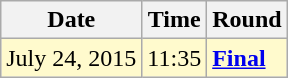<table class="wikitable">
<tr>
<th>Date</th>
<th>Time</th>
<th>Round</th>
</tr>
<tr style=background:lemonchiffon>
<td>July 24, 2015</td>
<td>11:35</td>
<td><strong><a href='#'>Final</a></strong></td>
</tr>
</table>
